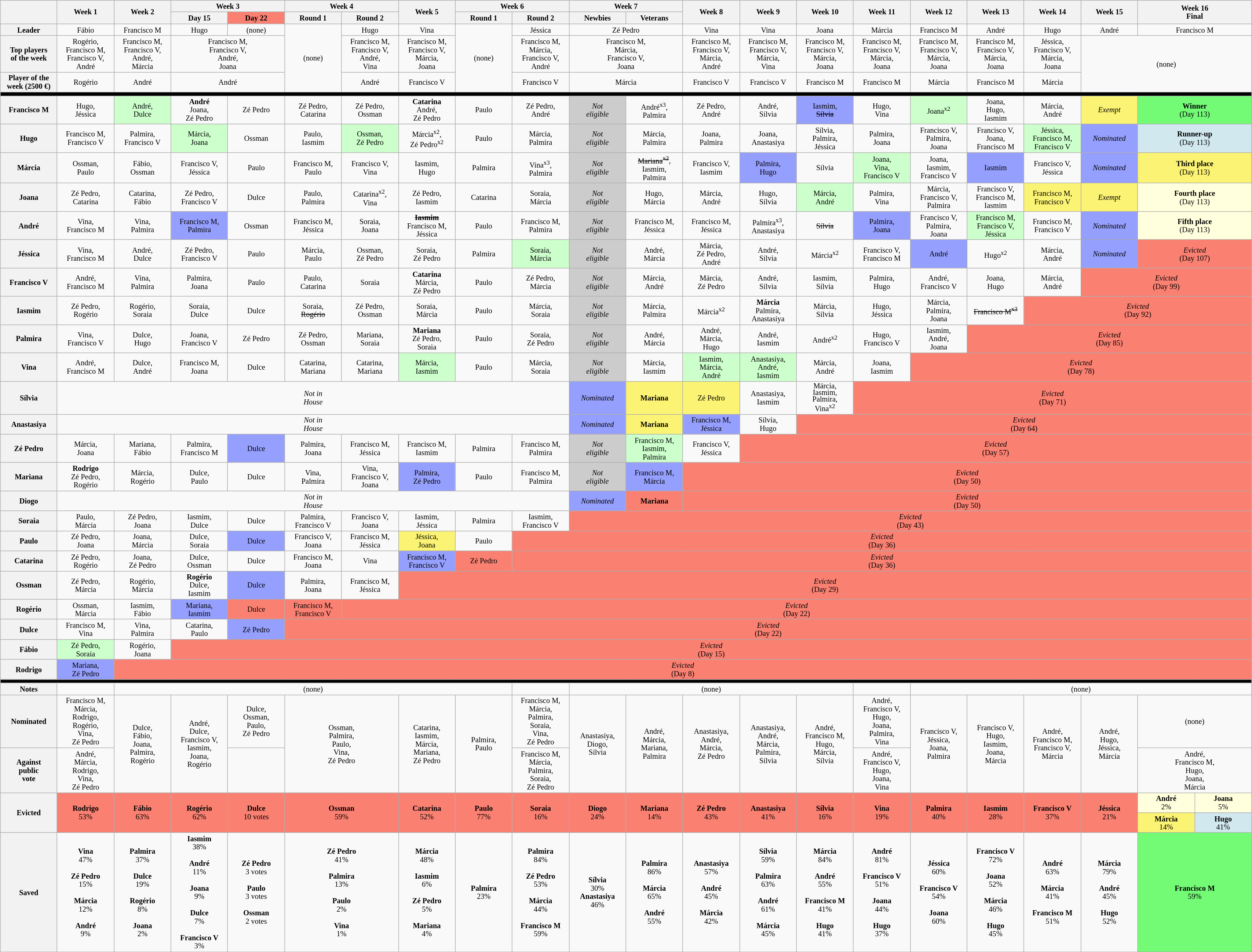<table class="wikitable nowrap" style="width:180%; text-align:center; font-size:85%; line-height:15px">
<tr>
<th rowspan="2" style="width:04%"></th>
<th rowspan="2" style="width:04%">Week 1</th>
<th rowspan="2" style="width:04%">Week 2</th>
<th colspan="2" style="width:08%">Week 3</th>
<th colspan="2" style="width:08%">Week 4</th>
<th rowspan="2" style="width:04%">Week 5</th>
<th colspan="2" style="width:08%">Week 6</th>
<th colspan="2" style="width:08%">Week 7</th>
<th rowspan="2" style="width:04%">Week 8</th>
<th rowspan="2" style="width:04%">Week 9</th>
<th rowspan="2" style="width:04%">Week 10</th>
<th rowspan="2" style="width:04%">Week 11</th>
<th rowspan="2" style="width:04%">Week 12</th>
<th rowspan="2" style="width:04%">Week 13</th>
<th rowspan="2" style="width:04%">Week 14</th>
<th rowspan="2" style="width:04%">Week 15</th>
<th rowspan="2" colspan="2" style="width:08%">Week 16<br>Final</th>
</tr>
<tr>
<th style="width:04%">Day 15</th>
<th style="width:04%; background: salmon">Day 22</th>
<th style="width:04%">Round 1</th>
<th style="width:04%">Round 2</th>
<th style="width:04%">Round 1</th>
<th style="width:04%">Round 2</th>
<th style="width:04%">Newbies</th>
<th style="width:04%">Veterans</th>
</tr>
<tr>
<th>Leader</th>
<td>Fábio</td>
<td>Francisco M</td>
<td>Hugo</td>
<td>(none)</td>
<td rowspan="3">(none)</td>
<td>Hugo</td>
<td>Vina</td>
<td rowspan="3">(none)</td>
<td>Jéssica</td>
<td colspan="2">Zé Pedro</td>
<td>Vina</td>
<td>Vina</td>
<td>Joana</td>
<td>Márcia</td>
<td>Francisco M</td>
<td>André</td>
<td>Hugo</td>
<td>André</td>
<td colspan="2">Francisco M</td>
</tr>
<tr>
<th>Top players<br>of the week</th>
<td>Rogério,<br>Francisco M,<br>Francisco V,<br>André</td>
<td>Francisco M,<br>Francisco V,<br>André,<br>Márcia</td>
<td colspan="2">Francisco M,<br>Francisco V,<br>André,<br>Joana</td>
<td>Francisco M,<br>Francisco V,<br>André,<br>Vina</td>
<td>Francisco M,<br>Francisco V,<br>Márcia,<br>Joana</td>
<td>Francisco M,<br>Márcia,<br>Francisco V,<br>André</td>
<td colspan="2">Francisco M,<br>Márcia,<br>Francisco V,<br>Joana</td>
<td>Francisco M,<br>Francisco V,<br>Márcia,<br>André</td>
<td>Francisco M,<br>Francisco V,<br>Márcia,<br>Vina</td>
<td>Francisco M,<br>Francisco V,<br>Márcia,<br>Joana</td>
<td>Francisco M,<br>Francisco V,<br>Márcia,<br>Joana</td>
<td>Francisco M,<br>Francisco V,<br>Márcia,<br>Joana</td>
<td>Francisco M,<br>Francisco V,<br>Márcia,<br>Joana</td>
<td>Jéssica,<br>Francisco V,<br>Márcia,<br>Joana</td>
<td rowspan="2" colspan="3">(none)</td>
</tr>
<tr>
<th>Player of the<br>week (2500 €)</th>
<td>Rogério</td>
<td>André</td>
<td colspan="2">André</td>
<td>André</td>
<td>Francisco V</td>
<td>Francisco V</td>
<td colspan="2">Márcia</td>
<td>Francisco V</td>
<td>Francisco V</td>
<td>Francisco M</td>
<td>Francisco M</td>
<td>Márcia</td>
<td>Francisco M</td>
<td>Márcia</td>
</tr>
<tr>
<th colspan="22" style="background: black"></th>
</tr>
<tr>
<th>Francisco M</th>
<td>Hugo,<br>Jéssica</td>
<td style="background:#cfc">André,<br>Dulce</td>
<td><strong>André</strong><br>Joana,<br>Zé Pedro</td>
<td>Zé Pedro</td>
<td>Zé Pedro,<br>Catarina</td>
<td>Zé Pedro,<br>Ossman</td>
<td><strong>Catarina</strong><br>André,<br>Zé Pedro</td>
<td>Paulo</td>
<td>Zé Pedro,<br>André</td>
<td style="background:#ccc"><em>Not<br>eligible</em></td>
<td>André<sup>x3</sup>,<br>Palmira</td>
<td>Zé Pedro,<br>André</td>
<td>André,<br>Sílvia</td>
<td style="background:#959FFD">Iasmim,<br><s>Sílvia</s></td>
<td>Hugo,<br>Vina</td>
<td style="background:#cfc">Joana<sup>x2</sup></td>
<td>Joana,<br>Hugo,<br>Iasmim</td>
<td>Márcia,<br>André</td>
<td style="background:#FBF373"><em>Exempt</em></td>
<td colspan="2" style="background:#73FB76"><strong>Winner</strong><br>(Day 113)</td>
</tr>
<tr>
<th>Hugo</th>
<td>Francisco M,<br>Francisco V</td>
<td>Palmira,<br>Francisco V</td>
<td style="background:#cfc">Márcia,<br>Joana</td>
<td>Ossman</td>
<td>Paulo,<br>Iasmim</td>
<td style="background:#cfc">Ossman,<br>Zé Pedro</td>
<td>Márcia<sup>x2</sup>,<br>Zé Pedro<sup>x2</sup></td>
<td>Paulo</td>
<td>Márcia,<br>Palmira</td>
<td style="background:#ccc"><em>Not<br>eligible</em></td>
<td>Márcia,<br>Palmira</td>
<td>Joana,<br>Palmira</td>
<td>Joana,<br>Anastasiya</td>
<td>Sílvia,<br>Palmira,<br>Jéssica</td>
<td>Palmira,<br>Joana</td>
<td>Francisco V,<br>Palmira,<br>Joana</td>
<td>Francisco V,<br>Joana,<br>Francisco M</td>
<td style="background:#cfc">Jéssica,<br>Francisco M,<br>Francisco V</td>
<td style="background:#959FFD"><em>Nominated</em></td>
<td colspan="2" style="background:#D1E8EF"><strong>Runner-up</strong><br>(Day 113)</td>
</tr>
<tr>
<th>Márcia</th>
<td>Ossman,<br>Paulo</td>
<td>Fábio,<br>Ossman</td>
<td>Francisco V,<br>Jéssica</td>
<td>Paulo</td>
<td>Francisco M,<br>Paulo</td>
<td>Francisco V,<br>Vina</td>
<td>Iasmim,<br>Hugo</td>
<td>Palmira</td>
<td>Vina<sup>x3</sup>,<br>Palmira</td>
<td style="background:#ccc"><em>Not<br>eligible</em></td>
<td><s>Mariana<sup>x2</sup></s>,<br>Iasmim,<br>Palmira</td>
<td>Francisco V,<br>Iasmim</td>
<td style="background:#959FFD">Palmira,<br>Hugo</td>
<td>Sílvia</td>
<td style="background:#cfc">Joana,<br>Vina,<br>Francisco V</td>
<td>Joana,<br>Iasmim,<br>Francisco V</td>
<td style="background:#959FFD">Iasmim</td>
<td>Francisco V,<br>Jéssica</td>
<td style="background:#959FFD"><em>Nominated</em></td>
<td colspan="2" style="background:#FBF373"><strong>Third place</strong><br>(Day 113)</td>
</tr>
<tr>
<th>Joana</th>
<td>Zé Pedro,<br>Catarina</td>
<td>Catarina,<br>Fábio</td>
<td>Zé Pedro,<br>Francisco V</td>
<td>Dulce</td>
<td>Paulo,<br>Palmira</td>
<td>Catarina<sup>x2</sup>,<br>Vina</td>
<td>Zé Pedro,<br>Iasmim</td>
<td>Catarina</td>
<td>Soraia,<br>Márcia</td>
<td style="background:#ccc"><em>Not<br>eligible</em></td>
<td>Hugo,<br>Márcia</td>
<td>Márcia,<br>André</td>
<td>Hugo,<br>Sílvia</td>
<td style="background:#cfc">Márcia,<br>André</td>
<td>Palmira,<br>Vina</td>
<td>Márcia,<br>Francisco V,<br>Palmira</td>
<td>Francisco V,<br>Francisco M,<br>Iasmim</td>
<td style="background:#FBF373">Francisco M,<br>Francisco V</td>
<td style="background:#FBF373"><em>Exempt</em></td>
<td colspan="2" style="background:#FFFFDD"><strong>Fourth place</strong><br>(Day 113)</td>
</tr>
<tr>
<th>André</th>
<td>Vina,<br>Francisco M</td>
<td>Vina,<br>Palmira</td>
<td style="background:#959FFD">Francisco M,<br>Palmira</td>
<td>Ossman</td>
<td>Francisco M,<br>Jéssica</td>
<td>Soraia,<br>Joana</td>
<td><s><strong>Iasmim</strong></s><br>Francisco M,<br>Jéssica</td>
<td>Paulo</td>
<td>Francisco M,<br>Palmira</td>
<td style="background:#ccc"><em>Not<br>eligible</em></td>
<td>Francisco M,<br>Jéssica</td>
<td>Francisco M,<br>Jéssica</td>
<td>Palmira<sup>x3</sup>,<br>Anastasiya</td>
<td><s>Sílvia</s></td>
<td style="background:#959FFD">Palmira,<br>Joana</td>
<td>Francisco V,<br>Palmira,<br>Joana</td>
<td style="background:#cfc">Francisco M,<br>Francisco V,<br>Jéssica</td>
<td>Francisco M,<br>Francisco V</td>
<td style="background:#959FFD"><em>Nominated</em></td>
<td colspan="2" style="background:#FFFFDD"><strong>Fifth place</strong><br>(Day 113)</td>
</tr>
<tr>
<th>Jéssica</th>
<td>Vina,<br>Francisco M</td>
<td>André,<br>Dulce</td>
<td>Zé Pedro,<br>Francisco V</td>
<td>Paulo</td>
<td>Márcia,<br>Paulo</td>
<td>Ossman,<br>Zé Pedro</td>
<td>Soraia,<br>Zé Pedro</td>
<td>Palmira</td>
<td style="background:#cfc">Soraia,<br>Márcia</td>
<td style="background:#ccc"><em>Not<br>eligible</em></td>
<td>André,<br>Márcia</td>
<td>Márcia,<br>Zé Pedro,<br>André</td>
<td>André,<br>Sílvia</td>
<td>Márcia<sup>x2</sup></td>
<td>Francisco V,<br>Francisco M</td>
<td style="background:#959FFD">André</td>
<td>Hugo<sup>x2</sup></td>
<td>Márcia,<br>André</td>
<td style="background:#959FFD"><em>Nominated</em></td>
<td style="background: salmon" colspan="2"><em>Evicted</em><br>(Day 107)</td>
</tr>
<tr>
<th>Francisco V</th>
<td>André,<br>Francisco M</td>
<td>Vina,<br>Palmira</td>
<td>Palmira,<br>Joana</td>
<td>Paulo</td>
<td>Paulo,<br>Catarina</td>
<td>Soraia</td>
<td><strong>Catarina</strong><br>Márcia,<br>Zé Pedro</td>
<td>Paulo</td>
<td>Zé Pedro,<br>Márcia</td>
<td style="background:#ccc"><em>Not<br>eligible</em></td>
<td>Márcia,<br>André</td>
<td>Márcia,<br>Zé Pedro</td>
<td>André,<br>Sílvia</td>
<td>Iasmim,<br>Sílvia</td>
<td>Palmira,<br>Hugo</td>
<td>André,<br>Francisco V</td>
<td>Joana,<br>Hugo</td>
<td>Márcia,<br>André</td>
<td style="background: salmon" colspan="3"><em>Evicted</em><br>(Day 99)</td>
</tr>
<tr>
<th>Iasmim</th>
<td>Zé Pedro,<br>Rogério</td>
<td>Rogério,<br>Soraia</td>
<td>Soraia,<br>Dulce</td>
<td>Dulce</td>
<td>Soraia,<br><s>Rogério</s></td>
<td>Zé Pedro,<br>Ossman</td>
<td>Soraia,<br>Márcia</td>
<td>Paulo</td>
<td>Márcia,<br>Soraia</td>
<td style="background:#ccc"><em>Not<br>eligible</em></td>
<td>Márcia,<br>Palmira</td>
<td>Márcia<sup>x2</sup></td>
<td><strong>Márcia</strong><br>Palmira,<br>Anastasiya</td>
<td>Márcia,<br>Sílvia</td>
<td>Hugo,<br>Jéssica</td>
<td>Márcia,<br>Palmira,<br>Joana</td>
<td><s>Francisco M<sup>x3</sup></s></td>
<td style="background: salmon" colspan="4"><em>Evicted</em><br>(Day 92)</td>
</tr>
<tr>
<th>Palmira</th>
<td>Vina,<br>Francisco V</td>
<td>Dulce,<br>Hugo</td>
<td>Joana,<br>Francisco V</td>
<td>Zé Pedro</td>
<td>Zé Pedro,<br>Ossman</td>
<td>Mariana,<br>Soraia</td>
<td><strong>Mariana</strong><br>Zé Pedro,<br>Soraia</td>
<td>Paulo</td>
<td>Soraia,<br>Zé Pedro</td>
<td style="background:#ccc"><em>Not<br>eligible</em></td>
<td>André,<br>Márcia</td>
<td>André,<br>Márcia,<br>Hugo</td>
<td>André,<br>Iasmim</td>
<td>André<sup>x2</sup></td>
<td>Hugo,<br>Francisco V</td>
<td>Iasmim,<br>André,<br>Joana</td>
<td style="background: salmon" colspan="5"><em>Evicted</em><br>(Day 85)</td>
</tr>
<tr>
<th>Vina</th>
<td>André,<br>Francisco M</td>
<td>Dulce,<br>André</td>
<td>Francisco M,<br>Joana</td>
<td>Dulce</td>
<td>Catarina,<br>Mariana</td>
<td>Catarina,<br>Mariana</td>
<td style="background:#cfc">Márcia,<br>Iasmim</td>
<td>Paulo</td>
<td>Márcia,<br>Soraia</td>
<td style="background:#ccc"><em>Not<br>eligible</em></td>
<td>Márcia,<br>Iasmim</td>
<td style="background:#cfc">Iasmim,<br>Márcia,<br>André</td>
<td style="background:#cfc">Anastasiya,<br>André,<br>Iasmim</td>
<td>Márcia,<br>André</td>
<td>Joana,<br>Iasmim</td>
<td style="background: salmon" colspan="6"><em>Evicted</em><br>(Day 78)</td>
</tr>
<tr>
<th>Sílvia</th>
<td colspan="9"><em>Not in<br>House</em></td>
<td style="background:#959FFD"><em>Nominated</em></td>
<td style="background:#FBF373"><strong>Mariana</strong></td>
<td style="background:#FBF373">Zé Pedro</td>
<td>Anastasiya,<br>Iasmim</td>
<td style="line-height:12px">Márcia,<br>Iasmim,<br>Palmira,<br>Vina<sup>x2</sup></td>
<td style="background: salmon" colspan="7"><em>Evicted</em><br>(Day 71)</td>
</tr>
<tr>
<th>Anastasiya</th>
<td colspan="9"><em>Not in<br>House</em></td>
<td style="background:#959FFD"><em>Nominated</em></td>
<td style="background:#FBF373"><strong>Mariana</strong></td>
<td style="background:#959FFD">Francisco M,<br>Jéssica</td>
<td>Sílvia,<br>Hugo</td>
<td style="background: salmon" colspan="8"><em>Evicted</em><br>(Day 64)</td>
</tr>
<tr>
<th>Zé Pedro</th>
<td>Márcia,<br>Joana</td>
<td>Mariana,<br>Fábio</td>
<td>Palmira,<br>Francisco M</td>
<td style="background:#959FFD">Dulce</td>
<td>Palmira,<br>Joana</td>
<td>Francisco M,<br>Jéssica</td>
<td>Francisco M,<br>Iasmim</td>
<td>Palmira</td>
<td>Francisco M,<br>Palmira</td>
<td style="background:#ccc"><em>Not<br>eligible</em></td>
<td style="background:#cfc">Francisco M,<br>Iasmim,<br>Palmira</td>
<td>Francisco V,<br>Jéssica</td>
<td style="background: salmon" colspan="9"><em>Evicted</em><br>(Day 57)</td>
</tr>
<tr>
<th>Mariana</th>
<td><strong>Rodrigo</strong><br>Zé Pedro,<br>Rogério</td>
<td>Márcia,<br>Rogério</td>
<td>Dulce,<br>Paulo</td>
<td>Dulce</td>
<td>Vina,<br>Palmira</td>
<td>Vina,<br>Francisco V,<br>Joana</td>
<td style="background:#959FFD">Palmira,<br>Zé Pedro</td>
<td>Paulo</td>
<td>Francisco M,<br>Palmira</td>
<td style="background:#ccc"><em>Not<br>eligible</em></td>
<td style="background:#959FFD">Francisco M,<br>Márcia</td>
<td style="background: salmon" colspan="10"><em>Evicted</em><br>(Day 50)</td>
</tr>
<tr>
<th>Diogo</th>
<td colspan="9"><em>Not in<br>House</em></td>
<td style="background:#959FFD"><em>Nominated</em></td>
<td style="background: salmon"><strong>Mariana</strong></td>
<td style="background: salmon" colspan="10"><em>Evicted</em><br>(Day 50)</td>
</tr>
<tr>
<th>Soraia</th>
<td>Paulo,<br>Márcia</td>
<td>Zé Pedro,<br>Joana</td>
<td>Iasmim,<br>Dulce</td>
<td>Dulce</td>
<td>Palmira,<br>Francisco V</td>
<td>Francisco V,<br>Joana</td>
<td>Iasmim,<br>Jéssica</td>
<td>Palmira</td>
<td>Iasmim,<br>Francisco V</td>
<td style="background: salmon" colspan="12"><em>Evicted</em><br>(Day 43)</td>
</tr>
<tr>
<th>Paulo</th>
<td>Zé Pedro,<br>Joana</td>
<td>Joana,<br>Márcia</td>
<td>Dulce,<br>Soraia</td>
<td style="background:#959FFD">Dulce</td>
<td>Francisco V,<br>Joana</td>
<td>Francisco M,<br>Jéssica</td>
<td style="background:#FBF373">Jéssica,<br>Joana</td>
<td>Paulo</td>
<td style="background: salmon" colspan="13"><em>Evicted</em><br>(Day 36)</td>
</tr>
<tr>
<th>Catarina</th>
<td>Zé Pedro,<br>Rogério</td>
<td>Joana,<br>Zé Pedro</td>
<td>Dulce,<br>Ossman</td>
<td>Dulce</td>
<td>Francisco M,<br>Joana</td>
<td>Vina</td>
<td style="background:#959FFD">Francisco M,<br>Francisco V</td>
<td style="background: salmon">Zé Pedro</td>
<td style="background: salmon" colspan="13"><em>Evicted</em><br>(Day 36)</td>
</tr>
<tr>
<th>Ossman</th>
<td>Zé Pedro,<br>Márcia</td>
<td>Rogério,<br>Márcia</td>
<td><strong>Rogério</strong><br>Dulce,<br>Iasmim</td>
<td style="background:#959FFD">Dulce</td>
<td>Palmira,<br>Joana</td>
<td>Francisco M,<br>Jéssica</td>
<td style="background: salmon" colspan="15"><em>Evicted</em><br>(Day 29)</td>
</tr>
<tr>
<th>Rogério</th>
<td>Ossman,<br>Márcia</td>
<td>Iasmim,<br>Fábio</td>
<td style="background:#959FFD">Mariana,<br>Iasmim</td>
<td style="background: salmon">Dulce</td>
<td style="background: salmon">Francisco M,<br>Francisco V</td>
<td style="background: salmon" colspan="16"><em>Evicted</em><br>(Day 22)</td>
</tr>
<tr>
<th>Dulce</th>
<td>Francisco M,<br>Vina</td>
<td>Vina,<br>Palmira</td>
<td>Catarina,<br>Paulo</td>
<td style="background:#959FFD">Zé Pedro</td>
<td style="background: salmon" colspan="17"><em>Evicted</em><br>(Day 22)</td>
</tr>
<tr>
<th>Fábio</th>
<td style="background:#cfc">Zé Pedro,<br>Soraia</td>
<td>Rogério,<br>Joana</td>
<td style="background: salmon" colspan="19"><em>Evicted</em><br>(Day 15)</td>
</tr>
<tr>
<th>Rodrigo</th>
<td style="background:#959FFD">Mariana,<br>Zé Pedro</td>
<td style="background: salmon" colspan="20"><em>Evicted</em><br>(Day 8)</td>
</tr>
<tr>
<th colspan="22" style="background: black"></th>
</tr>
<tr>
<th>Notes</th>
<td>   </td>
<td colspan="7">(none)</td>
<td></td>
<td colspan="5">(none)</td>
<td></td>
<td colspan="6">(none)</td>
</tr>
<tr>
<th>Nominated</th>
<td>Francisco M,<br>Márcia,<br>Rodrigo,<br>Rogério,<br>Vina,<br>Zé Pedro</td>
<td rowspan="2">Dulce,<br>Fábio,<br>Joana,<br>Palmira,<br>Rogério</td>
<td rowspan="2">André,<br>Dulce,<br>Francisco V,<br>Iasmim,<br>Joana,<br>Rogério</td>
<td>Dulce,<br>Ossman,<br>Paulo,<br>Zé Pedro</td>
<td rowspan="2" colspan="2">Ossman,<br>Palmira,<br>Paulo,<br>Vina,<br>Zé Pedro</td>
<td rowspan="2">Catarina,<br>Iasmim,<br>Márcia,<br>Mariana,<br>Zé Pedro</td>
<td rowspan="2">Palmira,<br>Paulo</td>
<td>Francisco M,<br>Márcia,<br>Palmira,<br>Soraia,<br>Vina,<br>Zé Pedro</td>
<td rowspan="2">Anastasiya,<br>Diogo,<br>Sílvia</td>
<td rowspan="2">André,<br>Márcia,<br>Mariana,<br>Palmira</td>
<td rowspan="2">Anastasiya,<br>André,<br>Márcia,<br>Zé Pedro</td>
<td rowspan="2">Anastasiya,<br>André,<br>Márcia,<br>Palmira,<br>Sílvia</td>
<td rowspan="2">André,<br>Francisco M,<br>Hugo,<br>Márcia,<br>Sílvia</td>
<td>André,<br>Francisco V,<br>Hugo,<br>Joana,<br>Palmira,<br>Vina</td>
<td rowspan="2">Francisco V,<br>Jéssica,<br>Joana,<br>Palmira</td>
<td rowspan="2">Francisco V,<br>Hugo,<br>Iasmim,<br>Joana,<br>Márcia</td>
<td rowspan="2">André,<br>Francisco M,<br>Francisco V,<br>Márcia</td>
<td rowspan="2">André,<br>Hugo,<br>Jéssica,<br>Márcia</td>
<td colspan="2">(none)</td>
</tr>
<tr>
<th>Against<br>public<br>vote<br></th>
<td>André,<br>Márcia,<br>Rodrigo,<br>Vina,<br>Zé Pedro</td>
<td></td>
<td>Francisco M,<br>Márcia,<br>Palmira,<br>Soraia,<br>Zé Pedro</td>
<td>André,<br>Francisco V,<br>Hugo,<br>Joana,<br>Vina</td>
<td colspan="2">André,<br>Francisco M,<br>Hugo,<br>Joana,<br>Márcia</td>
</tr>
<tr>
<th rowspan="2">Evicted</th>
<td style="background: salmon" rowspan="2"><strong>Rodrigo</strong><br>53%<br></td>
<td style="background: salmon" rowspan="2"><strong>Fábio</strong><br>63%<br></td>
<td style="background: salmon" rowspan="2"><strong>Rogério</strong><br>62%<br></td>
<td style="background: salmon" rowspan="2"><strong>Dulce</strong><br>10 votes<br></td>
<td style="background: salmon" rowspan="2" colspan="2"><strong>Ossman</strong><br>59%<br></td>
<td style="background: salmon" rowspan="2"><strong>Catarina</strong><br>52%<br></td>
<td style="background: salmon" rowspan="2"><strong>Paulo</strong><br>77%<br></td>
<td style="background: salmon" rowspan="2"><strong>Soraia</strong><br>16%<br></td>
<td style="background: salmon" rowspan="2"><strong>Diogo</strong><br>24%<br></td>
<td style="background: salmon" rowspan="2"><strong>Mariana</strong><br>14%<br></td>
<td style="background: salmon" rowspan="2"><strong>Zé Pedro</strong><br>43%<br></td>
<td style="background: salmon" rowspan="2"><strong>Anastasiya</strong><br>41%<br></td>
<td style="background: salmon" rowspan="2"><strong>Sílvia</strong><br>16%<br></td>
<td style="background: salmon" rowspan="2"><strong>Vina</strong><br>19%<br></td>
<td style="background: salmon" rowspan="2"><strong>Palmira</strong><br>40%<br></td>
<td style="background: salmon" rowspan="2"><strong>Iasmim</strong><br>28%<br></td>
<td style="background: salmon" rowspan="2"><strong>Francisco V</strong><br>37%<br></td>
<td style="background: salmon" rowspan="2"><strong>Jéssica</strong><br>21%<br></td>
<td style="background:#FFFFDD; width:04%"><strong>André</strong><br>2%<br></td>
<td style="background:#FFFFDD; width:04%"><strong>Joana</strong><br>5%<br></td>
</tr>
<tr>
<td style="background:#FBF373"><strong>Márcia</strong><br>14%<br></td>
<td style="background:#D1E8EF"><strong>Hugo</strong><br>41%<br></td>
</tr>
<tr>
<th>Saved</th>
<td><strong>Vina</strong><br>47%<br><br><strong>Zé Pedro</strong><br>15%<br><br><strong>Márcia</strong><br>12%<br><br><strong>André</strong><br>9%<br></td>
<td><strong>Palmira</strong><br>37%<br><br><strong>Dulce</strong><br>19%<br><br><strong>Rogério</strong><br>8%<br><br><strong>Joana</strong><br>2%<br></td>
<td><strong>Iasmim</strong><br>38%<br><br><strong>André</strong><br>11%<br><br><strong>Joana</strong><br>9%<br><br><strong>Dulce</strong><br>7%<br><br><strong>Francisco V</strong><br>3%<br></td>
<td><strong>Zé Pedro</strong><br>3 votes<br><br><strong>Paulo</strong><br>3 votes<br><br><strong>Ossman</strong><br>2 votes<br></td>
<td colspan="2"><strong>Zé Pedro</strong><br>41%<br><br><strong>Palmira</strong><br>13%<br><br><strong>Paulo</strong><br>2%<br><br><strong>Vina</strong><br>1%<br></td>
<td><strong>Márcia</strong><br>48%<br><br><strong>Iasmim</strong><br>6%<br><br><strong>Zé Pedro</strong><br>5%<br> <br><strong>Mariana</strong><br>4%<br></td>
<td><strong>Palmira</strong><br>23%</td>
<td><strong>Palmira</strong><br>84%<br><br><strong>Zé Pedro</strong><br>53%<br><br><strong>Márcia</strong><br>44%<br><br><strong>Francisco M</strong><br>59%<br></td>
<td><strong>Sílvia</strong><br>30%<br><strong>Anastasiya</strong><br>46%</td>
<td><strong>Palmira</strong><br>86%<br><br><strong>Márcia</strong><br>65%<br><br><strong>André</strong><br>55%<br></td>
<td><strong>Anastasiya</strong><br>57%<br><br><strong>André</strong><br>45%<br><br><strong>Márcia</strong><br>42%<br></td>
<td><strong>Sílvia</strong><br>59%<br><br><strong>Palmira</strong><br>63%<br><br><strong>André</strong><br>61%<br><br><strong>Márcia</strong><br>45%<br></td>
<td><strong>Márcia</strong><br>84%<br><br><strong>André</strong><br>55%<br><br><strong>Francisco M</strong><br>41%<br><br><strong>Hugo</strong><br>41%<br></td>
<td><strong>André</strong><br>81%<br><br><strong>Francisco V</strong><br>51%<br><br> <strong>Joana</strong><br>44%<br><br><strong>Hugo</strong><br>37%<br></td>
<td><strong>Jéssica</strong><br>60%<br><br><strong>Francisco V</strong><br>54%<br><br><strong>Joana</strong><br>60%<br></td>
<td><strong>Francisco V</strong><br>72%<br><br><strong>Joana</strong><br>52%<br><br><strong>Márcia</strong><br>46%<br><br><strong>Hugo</strong><br>45%<br></td>
<td><strong>André</strong><br>63%<br> <br><strong>Márcia</strong><br>41%<br><br><strong>Francisco M</strong><br>51%<br></td>
<td><strong>Márcia</strong><br>79%<br><br><strong>André</strong><br>45%<br><br><strong>Hugo</strong><br>52%<br></td>
<td colspan="2" style="background:#73FB76"><strong>Francisco M</strong><br>59%<br></td>
</tr>
</table>
